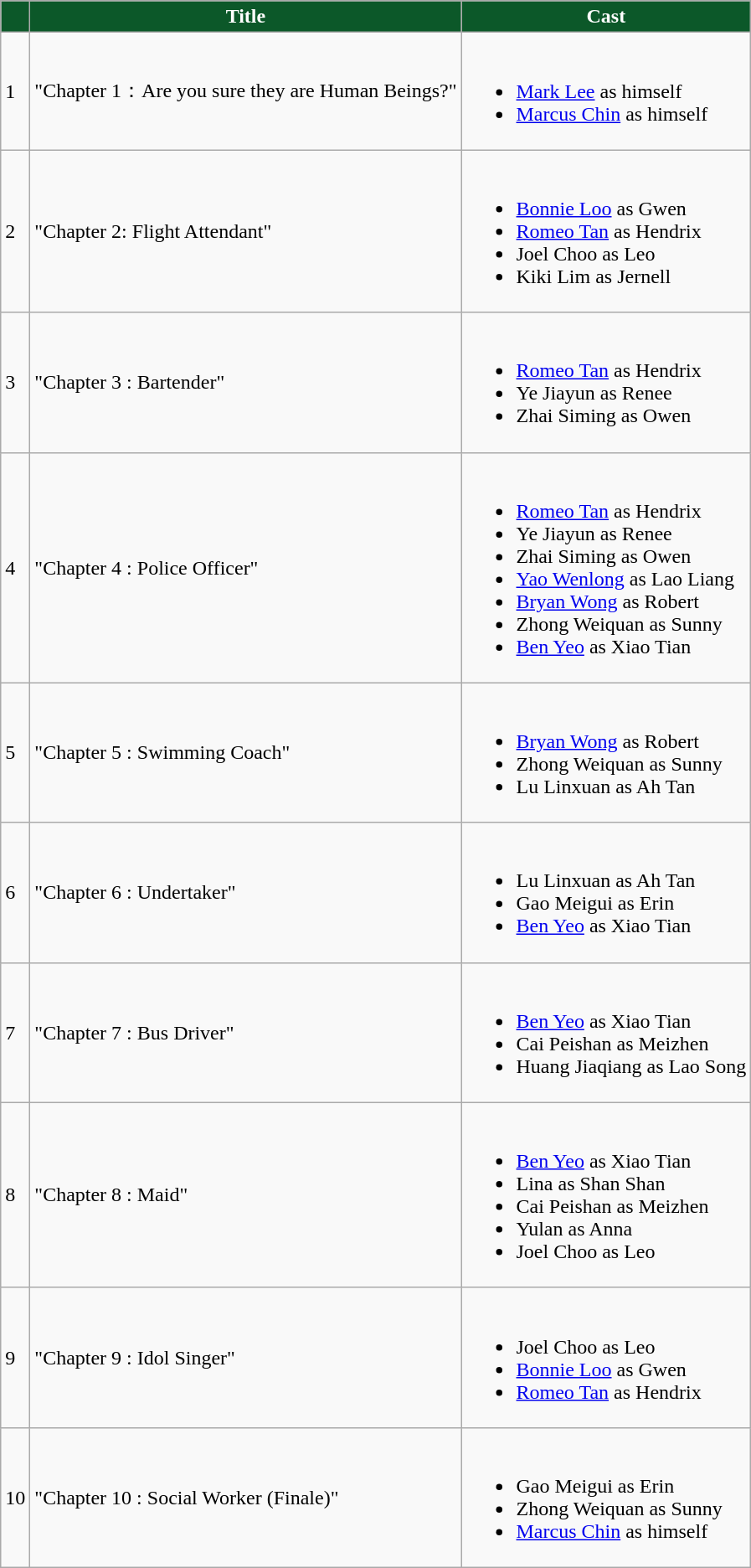<table class="wikitable sortable">
<tr>
<th style="background:#0C5829;color:white;"></th>
<th style="background:#0C5829;color:white;">Title</th>
<th style="background:#0C5829;color:white;">Cast</th>
</tr>
<tr>
<td>1</td>
<td>"Chapter 1：Are you sure they are Human Beings?"</td>
<td><br><ul><li><a href='#'>Mark Lee</a> as himself</li><li><a href='#'>Marcus Chin</a> as himself</li></ul></td>
</tr>
<tr>
<td>2</td>
<td>"Chapter 2: Flight Attendant"</td>
<td><br><ul><li><a href='#'>Bonnie Loo</a> as Gwen</li><li><a href='#'>Romeo Tan</a> as  Hendrix</li><li>Joel Choo as Leo</li><li>Kiki Lim as Jernell</li></ul></td>
</tr>
<tr>
<td>3</td>
<td>"Chapter 3 : Bartender"</td>
<td><br><ul><li><a href='#'>Romeo Tan</a> as  Hendrix</li><li>Ye Jiayun as Renee</li><li>Zhai Siming as Owen</li></ul></td>
</tr>
<tr>
<td>4</td>
<td>"Chapter 4 : Police Officer"</td>
<td><br><ul><li><a href='#'>Romeo Tan</a> as  Hendrix</li><li>Ye Jiayun as Renee</li><li>Zhai Siming as Owen</li><li><a href='#'>Yao Wenlong</a> as Lao Liang</li><li><a href='#'>Bryan Wong</a> as Robert</li><li>Zhong Weiquan as Sunny</li><li><a href='#'>Ben Yeo</a> as Xiao Tian</li></ul></td>
</tr>
<tr>
<td>5</td>
<td>"Chapter 5 : Swimming Coach"</td>
<td><br><ul><li><a href='#'>Bryan Wong</a> as Robert</li><li>Zhong Weiquan as Sunny</li><li>Lu Linxuan as Ah Tan</li></ul></td>
</tr>
<tr>
<td>6</td>
<td>"Chapter 6 : Undertaker"</td>
<td><br><ul><li>Lu Linxuan as Ah Tan</li><li>Gao Meigui as Erin</li><li><a href='#'>Ben Yeo</a> as Xiao Tian</li></ul></td>
</tr>
<tr>
<td>7</td>
<td>"Chapter 7 : Bus Driver"</td>
<td><br><ul><li><a href='#'>Ben Yeo</a> as Xiao Tian</li><li>Cai Peishan as Meizhen</li><li>Huang Jiaqiang as Lao Song</li></ul></td>
</tr>
<tr>
<td>8</td>
<td>"Chapter 8 : Maid"</td>
<td><br><ul><li><a href='#'>Ben Yeo</a> as Xiao Tian</li><li>Lina as Shan Shan</li><li>Cai Peishan as Meizhen</li><li>Yulan as Anna</li><li>Joel Choo as Leo</li></ul></td>
</tr>
<tr>
<td>9</td>
<td>"Chapter 9 : Idol Singer"</td>
<td><br><ul><li>Joel Choo as Leo</li><li><a href='#'>Bonnie Loo</a> as Gwen</li><li><a href='#'>Romeo Tan</a> as  Hendrix</li></ul></td>
</tr>
<tr>
<td>10</td>
<td>"Chapter 10 : Social Worker (Finale)"</td>
<td><br><ul><li>Gao Meigui as Erin</li><li>Zhong Weiquan as Sunny</li><li><a href='#'>Marcus Chin</a> as himself</li></ul></td>
</tr>
</table>
